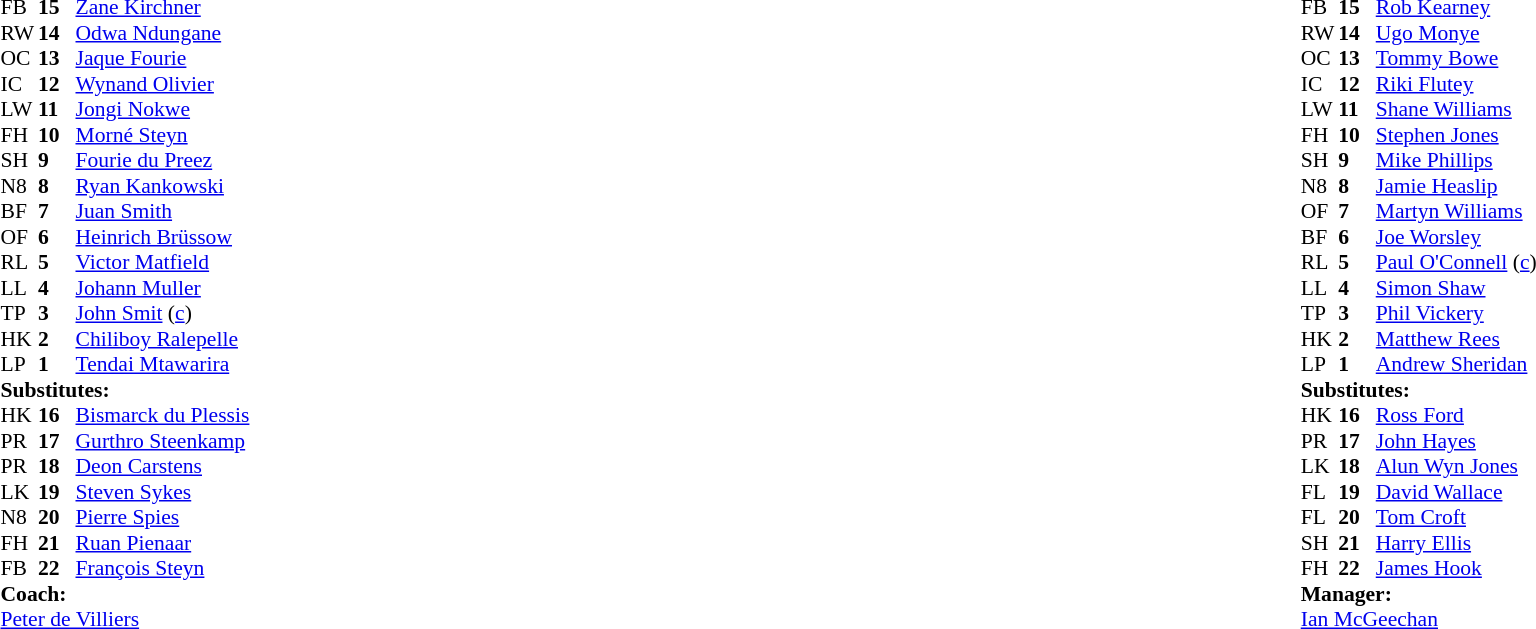<table width="100%">
<tr>
<td valign="top" width="50%"><br><table style="font-size: 90%" cellspacing="0" cellpadding="0">
<tr>
<th width="25"></th>
<th width="25"></th>
</tr>
<tr>
<td>FB</td>
<td><strong>15</strong></td>
<td><a href='#'>Zane Kirchner</a></td>
</tr>
<tr>
<td>RW</td>
<td><strong>14</strong></td>
<td><a href='#'>Odwa Ndungane</a></td>
</tr>
<tr>
<td>OC</td>
<td><strong>13</strong></td>
<td><a href='#'>Jaque Fourie</a></td>
</tr>
<tr>
<td>IC</td>
<td><strong>12</strong></td>
<td><a href='#'>Wynand Olivier</a></td>
</tr>
<tr>
<td>LW</td>
<td><strong>11</strong></td>
<td><a href='#'>Jongi Nokwe</a></td>
</tr>
<tr>
<td>FH</td>
<td><strong>10</strong></td>
<td><a href='#'>Morné Steyn</a></td>
</tr>
<tr>
<td>SH</td>
<td><strong>9</strong></td>
<td><a href='#'>Fourie du Preez</a></td>
</tr>
<tr>
<td>N8</td>
<td><strong>8</strong></td>
<td><a href='#'>Ryan Kankowski</a></td>
</tr>
<tr>
<td>BF</td>
<td><strong>7</strong></td>
<td><a href='#'>Juan Smith</a></td>
</tr>
<tr>
<td>OF</td>
<td><strong>6</strong></td>
<td><a href='#'>Heinrich Brüssow</a></td>
</tr>
<tr>
<td>RL</td>
<td><strong>5</strong></td>
<td><a href='#'>Victor Matfield</a></td>
</tr>
<tr>
<td>LL</td>
<td><strong>4</strong></td>
<td><a href='#'>Johann Muller</a></td>
</tr>
<tr>
<td>TP</td>
<td><strong>3</strong></td>
<td><a href='#'>John Smit</a> (<a href='#'>c</a>)</td>
</tr>
<tr>
<td>HK</td>
<td><strong>2</strong></td>
<td><a href='#'>Chiliboy Ralepelle</a></td>
</tr>
<tr>
<td>LP</td>
<td><strong>1</strong></td>
<td><a href='#'>Tendai Mtawarira</a></td>
</tr>
<tr>
<td colspan=3><strong>Substitutes:</strong></td>
</tr>
<tr>
<td>HK</td>
<td><strong>16</strong></td>
<td><a href='#'>Bismarck du Plessis</a></td>
</tr>
<tr>
<td>PR</td>
<td><strong>17</strong></td>
<td><a href='#'>Gurthro Steenkamp</a></td>
</tr>
<tr>
<td>PR</td>
<td><strong>18</strong></td>
<td><a href='#'>Deon Carstens</a></td>
</tr>
<tr>
<td>LK</td>
<td><strong>19</strong></td>
<td><a href='#'>Steven Sykes</a></td>
</tr>
<tr>
<td>N8</td>
<td><strong>20</strong></td>
<td><a href='#'>Pierre Spies</a></td>
</tr>
<tr>
<td>FH</td>
<td><strong>21</strong></td>
<td><a href='#'>Ruan Pienaar</a></td>
</tr>
<tr>
<td>FB</td>
<td><strong>22</strong></td>
<td><a href='#'>François Steyn</a></td>
</tr>
<tr>
<td colspan="3"><strong>Coach:</strong></td>
</tr>
<tr>
<td colspan="4"><a href='#'>Peter de Villiers</a></td>
</tr>
</table>
</td>
<td valign="top"></td>
<td valign="top" width="50%"><br><table style="font-size: 90%" cellspacing="0" cellpadding="0" align="center">
<tr>
<th width="25"></th>
<th width="25"></th>
</tr>
<tr>
<td>FB</td>
<td><strong>15</strong></td>
<td> <a href='#'>Rob Kearney</a></td>
</tr>
<tr>
<td>RW</td>
<td><strong>14</strong></td>
<td> <a href='#'>Ugo Monye</a></td>
</tr>
<tr>
<td>OC</td>
<td><strong>13</strong></td>
<td> <a href='#'>Tommy Bowe</a></td>
</tr>
<tr>
<td>IC</td>
<td><strong>12</strong></td>
<td> <a href='#'>Riki Flutey</a></td>
</tr>
<tr>
<td>LW</td>
<td><strong>11</strong></td>
<td> <a href='#'>Shane Williams</a></td>
</tr>
<tr>
<td>FH</td>
<td><strong>10</strong></td>
<td> <a href='#'>Stephen Jones</a></td>
</tr>
<tr>
<td>SH</td>
<td><strong>9</strong></td>
<td> <a href='#'>Mike Phillips</a></td>
</tr>
<tr>
<td>N8</td>
<td><strong>8</strong></td>
<td> <a href='#'>Jamie Heaslip</a></td>
</tr>
<tr>
<td>OF</td>
<td><strong>7</strong></td>
<td> <a href='#'>Martyn Williams</a></td>
</tr>
<tr>
<td>BF</td>
<td><strong>6</strong></td>
<td> <a href='#'>Joe Worsley</a></td>
</tr>
<tr>
<td>RL</td>
<td><strong>5</strong></td>
<td> <a href='#'>Paul O'Connell</a> (<a href='#'>c</a>)</td>
</tr>
<tr>
<td>LL</td>
<td><strong>4</strong></td>
<td> <a href='#'>Simon Shaw</a></td>
</tr>
<tr>
<td>TP</td>
<td><strong>3</strong></td>
<td> <a href='#'>Phil Vickery</a></td>
</tr>
<tr>
<td>HK</td>
<td><strong>2</strong></td>
<td> <a href='#'>Matthew Rees</a></td>
</tr>
<tr>
<td>LP</td>
<td><strong>1</strong></td>
<td> <a href='#'>Andrew Sheridan</a></td>
</tr>
<tr>
<td colspan=3><strong>Substitutes:</strong></td>
</tr>
<tr>
<td>HK</td>
<td><strong>16</strong></td>
<td> <a href='#'>Ross Ford</a></td>
</tr>
<tr>
<td>PR</td>
<td><strong>17</strong></td>
<td> <a href='#'>John Hayes</a></td>
</tr>
<tr>
<td>LK</td>
<td><strong>18</strong></td>
<td> <a href='#'>Alun Wyn Jones</a></td>
</tr>
<tr>
<td>FL</td>
<td><strong>19</strong></td>
<td> <a href='#'>David Wallace</a></td>
</tr>
<tr>
<td>FL</td>
<td><strong>20</strong></td>
<td> <a href='#'>Tom Croft</a></td>
</tr>
<tr>
<td>SH</td>
<td><strong>21</strong></td>
<td> <a href='#'>Harry Ellis</a></td>
</tr>
<tr>
<td>FH</td>
<td><strong>22</strong></td>
<td> <a href='#'>James Hook</a></td>
</tr>
<tr>
<td colspan="3"><strong>Manager:</strong></td>
</tr>
<tr>
<td colspan="4"> <a href='#'>Ian McGeechan</a></td>
</tr>
</table>
</td>
</tr>
</table>
